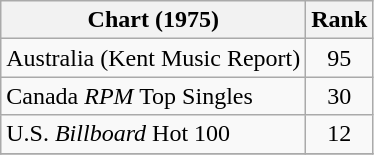<table class="wikitable">
<tr>
<th align="left">Chart (1975)</th>
<th style="text-align:center;">Rank</th>
</tr>
<tr>
<td>Australia (Kent Music Report)</td>
<td style="text-align:center;">95</td>
</tr>
<tr>
<td>Canada <em>RPM</em> Top Singles</td>
<td style="text-align:center;">30</td>
</tr>
<tr>
<td>U.S. <em>Billboard</em> Hot 100</td>
<td style="text-align:center;">12</td>
</tr>
<tr>
</tr>
</table>
